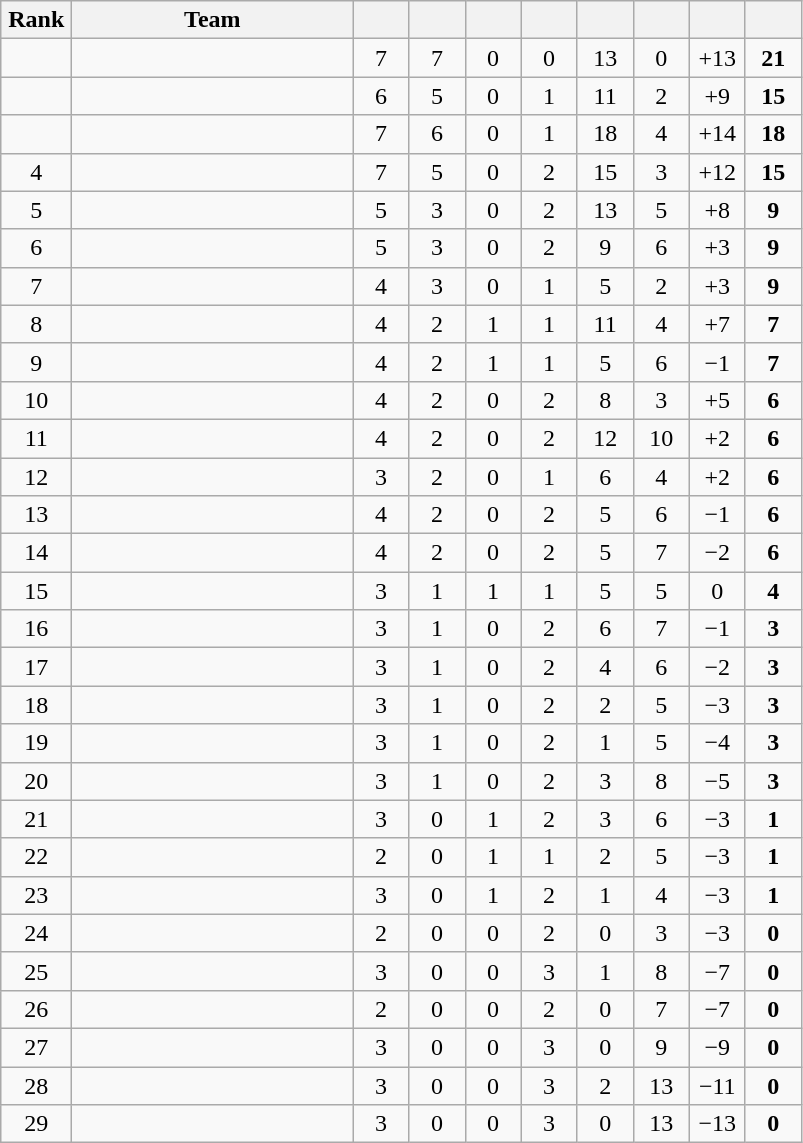<table class="wikitable" style="text-align: center;">
<tr>
<th width=40>Rank</th>
<th width=180>Team</th>
<th width=30></th>
<th width=30></th>
<th width=30></th>
<th width=30></th>
<th width=30></th>
<th width=30></th>
<th width=30></th>
<th width=30></th>
</tr>
<tr>
<td></td>
<td align=left></td>
<td>7</td>
<td>7</td>
<td>0</td>
<td>0</td>
<td>13</td>
<td>0</td>
<td>+13</td>
<td><strong>21</strong></td>
</tr>
<tr>
<td></td>
<td align=left></td>
<td>6</td>
<td>5</td>
<td>0</td>
<td>1</td>
<td>11</td>
<td>2</td>
<td>+9</td>
<td><strong>15</strong></td>
</tr>
<tr>
<td></td>
<td align=left></td>
<td>7</td>
<td>6</td>
<td>0</td>
<td>1</td>
<td>18</td>
<td>4</td>
<td>+14</td>
<td><strong>18</strong></td>
</tr>
<tr>
<td>4</td>
<td align=left></td>
<td>7</td>
<td>5</td>
<td>0</td>
<td>2</td>
<td>15</td>
<td>3</td>
<td>+12</td>
<td><strong>15</strong></td>
</tr>
<tr>
<td>5</td>
<td align=left></td>
<td>5</td>
<td>3</td>
<td>0</td>
<td>2</td>
<td>13</td>
<td>5</td>
<td>+8</td>
<td><strong>9</strong></td>
</tr>
<tr>
<td>6</td>
<td align=left></td>
<td>5</td>
<td>3</td>
<td>0</td>
<td>2</td>
<td>9</td>
<td>6</td>
<td>+3</td>
<td><strong>9</strong></td>
</tr>
<tr>
<td>7</td>
<td align=left></td>
<td>4</td>
<td>3</td>
<td>0</td>
<td>1</td>
<td>5</td>
<td>2</td>
<td>+3</td>
<td><strong>9</strong></td>
</tr>
<tr>
<td>8</td>
<td align=left></td>
<td>4</td>
<td>2</td>
<td>1</td>
<td>1</td>
<td>11</td>
<td>4</td>
<td>+7</td>
<td><strong>7</strong></td>
</tr>
<tr>
<td>9</td>
<td align=left></td>
<td>4</td>
<td>2</td>
<td>1</td>
<td>1</td>
<td>5</td>
<td>6</td>
<td>−1</td>
<td><strong>7</strong></td>
</tr>
<tr>
<td>10</td>
<td align=left></td>
<td>4</td>
<td>2</td>
<td>0</td>
<td>2</td>
<td>8</td>
<td>3</td>
<td>+5</td>
<td><strong>6</strong></td>
</tr>
<tr>
<td>11</td>
<td align=left></td>
<td>4</td>
<td>2</td>
<td>0</td>
<td>2</td>
<td>12</td>
<td>10</td>
<td>+2</td>
<td><strong>6</strong></td>
</tr>
<tr>
<td>12</td>
<td align=left></td>
<td>3</td>
<td>2</td>
<td>0</td>
<td>1</td>
<td>6</td>
<td>4</td>
<td>+2</td>
<td><strong>6</strong></td>
</tr>
<tr>
<td>13</td>
<td align=left></td>
<td>4</td>
<td>2</td>
<td>0</td>
<td>2</td>
<td>5</td>
<td>6</td>
<td>−1</td>
<td><strong>6</strong></td>
</tr>
<tr>
<td>14</td>
<td align=left></td>
<td>4</td>
<td>2</td>
<td>0</td>
<td>2</td>
<td>5</td>
<td>7</td>
<td>−2</td>
<td><strong>6</strong></td>
</tr>
<tr>
<td>15</td>
<td align=left></td>
<td>3</td>
<td>1</td>
<td>1</td>
<td>1</td>
<td>5</td>
<td>5</td>
<td>0</td>
<td><strong>4</strong></td>
</tr>
<tr>
<td>16</td>
<td align=left></td>
<td>3</td>
<td>1</td>
<td>0</td>
<td>2</td>
<td>6</td>
<td>7</td>
<td>−1</td>
<td><strong>3</strong></td>
</tr>
<tr>
<td>17</td>
<td align=left></td>
<td>3</td>
<td>1</td>
<td>0</td>
<td>2</td>
<td>4</td>
<td>6</td>
<td>−2</td>
<td><strong>3</strong></td>
</tr>
<tr>
<td>18</td>
<td align=left></td>
<td>3</td>
<td>1</td>
<td>0</td>
<td>2</td>
<td>2</td>
<td>5</td>
<td>−3</td>
<td><strong>3</strong></td>
</tr>
<tr>
<td>19</td>
<td align=left></td>
<td>3</td>
<td>1</td>
<td>0</td>
<td>2</td>
<td>1</td>
<td>5</td>
<td>−4</td>
<td><strong>3</strong></td>
</tr>
<tr>
<td>20</td>
<td align=left></td>
<td>3</td>
<td>1</td>
<td>0</td>
<td>2</td>
<td>3</td>
<td>8</td>
<td>−5</td>
<td><strong>3</strong></td>
</tr>
<tr>
<td>21</td>
<td align=left></td>
<td>3</td>
<td>0</td>
<td>1</td>
<td>2</td>
<td>3</td>
<td>6</td>
<td>−3</td>
<td><strong>1</strong></td>
</tr>
<tr>
<td>22</td>
<td align=left></td>
<td>2</td>
<td>0</td>
<td>1</td>
<td>1</td>
<td>2</td>
<td>5</td>
<td>−3</td>
<td><strong>1</strong></td>
</tr>
<tr>
<td>23</td>
<td align=left></td>
<td>3</td>
<td>0</td>
<td>1</td>
<td>2</td>
<td>1</td>
<td>4</td>
<td>−3</td>
<td><strong>1</strong></td>
</tr>
<tr>
<td>24</td>
<td align=left></td>
<td>2</td>
<td>0</td>
<td>0</td>
<td>2</td>
<td>0</td>
<td>3</td>
<td>−3</td>
<td><strong>0</strong></td>
</tr>
<tr>
<td>25</td>
<td align=left></td>
<td>3</td>
<td>0</td>
<td>0</td>
<td>3</td>
<td>1</td>
<td>8</td>
<td>−7</td>
<td><strong>0</strong></td>
</tr>
<tr>
<td>26</td>
<td align=left></td>
<td>2</td>
<td>0</td>
<td>0</td>
<td>2</td>
<td>0</td>
<td>7</td>
<td>−7</td>
<td><strong>0</strong></td>
</tr>
<tr>
<td>27</td>
<td align=left></td>
<td>3</td>
<td>0</td>
<td>0</td>
<td>3</td>
<td>0</td>
<td>9</td>
<td>−9</td>
<td><strong>0</strong></td>
</tr>
<tr>
<td>28</td>
<td align=left></td>
<td>3</td>
<td>0</td>
<td>0</td>
<td>3</td>
<td>2</td>
<td>13</td>
<td>−11</td>
<td><strong>0</strong></td>
</tr>
<tr>
<td>29</td>
<td align=left></td>
<td>3</td>
<td>0</td>
<td>0</td>
<td>3</td>
<td>0</td>
<td>13</td>
<td>−13</td>
<td><strong>0</strong></td>
</tr>
</table>
